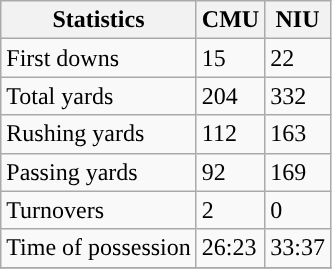<table class="wikitable" style="float: left;">
<tr>
<th>Statistics</th>
<th>CMU</th>
<th>NIU</th>
</tr>
<tr>
<td>First downs</td>
<td>15</td>
<td>22</td>
</tr>
<tr>
<td>Total yards</td>
<td>204</td>
<td>332</td>
</tr>
<tr>
<td>Rushing yards</td>
<td>112</td>
<td>163</td>
</tr>
<tr>
<td>Passing yards</td>
<td>92</td>
<td>169</td>
</tr>
<tr>
<td>Turnovers</td>
<td>2</td>
<td>0</td>
</tr>
<tr>
<td>Time of possession</td>
<td>26:23</td>
<td>33:37</td>
</tr>
<tr>
</tr>
</table>
